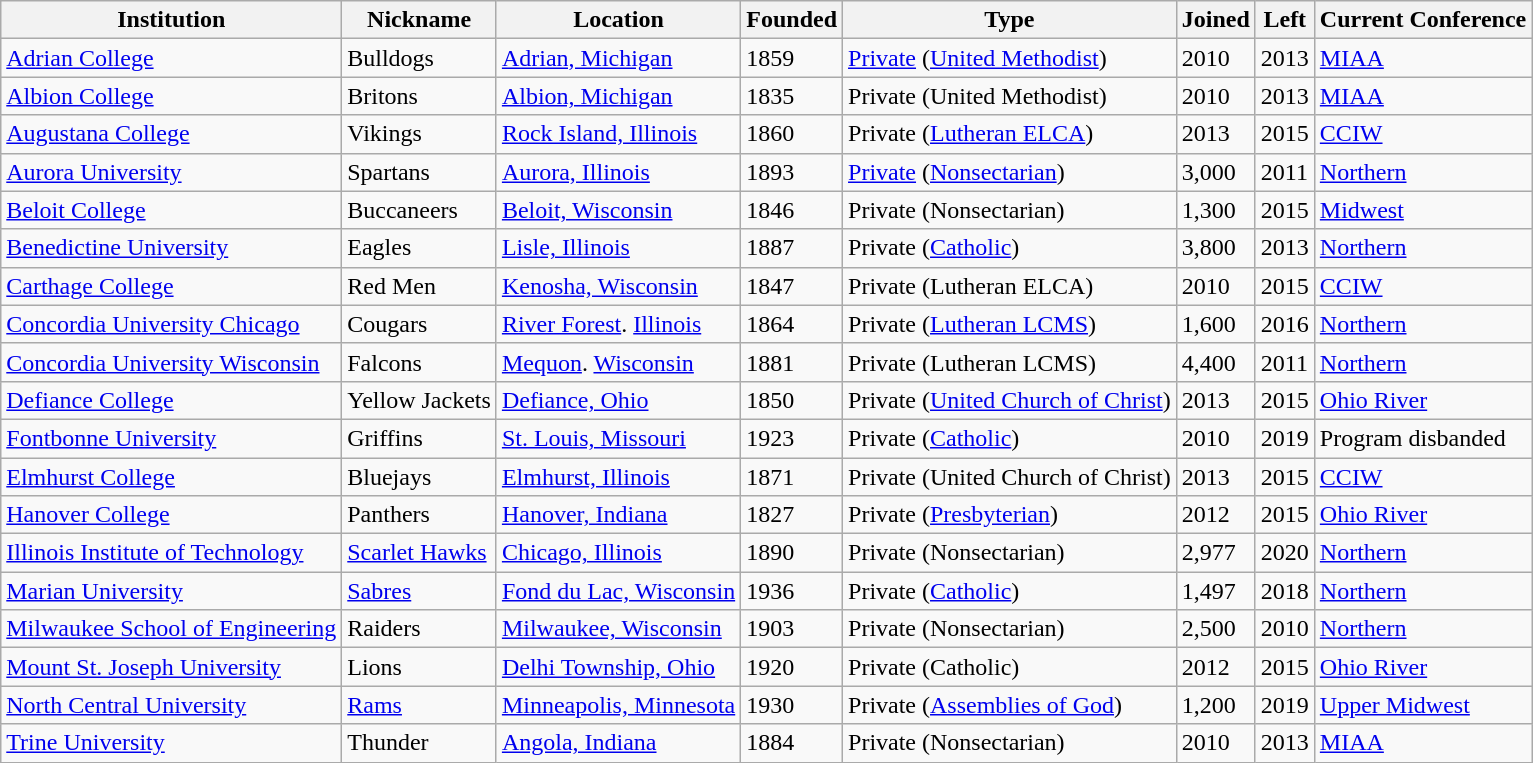<table class="wikitable sortable">
<tr>
<th>Institution</th>
<th>Nickname</th>
<th>Location</th>
<th>Founded</th>
<th>Type</th>
<th>Joined</th>
<th>Left</th>
<th>Current Conference</th>
</tr>
<tr>
<td><a href='#'>Adrian College</a></td>
<td>Bulldogs</td>
<td><a href='#'>Adrian, Michigan</a></td>
<td>1859</td>
<td><a href='#'>Private</a> (<a href='#'>United Methodist</a>)</td>
<td>2010</td>
<td>2013</td>
<td><a href='#'>MIAA</a></td>
</tr>
<tr>
<td><a href='#'>Albion College</a></td>
<td>Britons</td>
<td><a href='#'>Albion, Michigan</a></td>
<td>1835</td>
<td>Private (United Methodist)</td>
<td>2010</td>
<td>2013</td>
<td><a href='#'>MIAA</a></td>
</tr>
<tr>
<td><a href='#'>Augustana College</a></td>
<td>Vikings</td>
<td><a href='#'>Rock Island, Illinois</a></td>
<td>1860</td>
<td>Private (<a href='#'>Lutheran ELCA</a>)</td>
<td>2013</td>
<td>2015</td>
<td><a href='#'>CCIW</a></td>
</tr>
<tr>
<td><a href='#'>Aurora University</a></td>
<td>Spartans</td>
<td><a href='#'>Aurora, Illinois</a></td>
<td>1893</td>
<td><a href='#'>Private</a> (<a href='#'>Nonsectarian</a>)</td>
<td>3,000</td>
<td>2011</td>
<td><a href='#'>Northern</a></td>
</tr>
<tr>
<td><a href='#'>Beloit College</a></td>
<td>Buccaneers</td>
<td><a href='#'>Beloit, Wisconsin</a></td>
<td>1846</td>
<td>Private (Nonsectarian)</td>
<td>1,300</td>
<td>2015</td>
<td><a href='#'>Midwest</a></td>
</tr>
<tr>
<td><a href='#'>Benedictine University</a></td>
<td>Eagles</td>
<td><a href='#'>Lisle, Illinois</a></td>
<td>1887</td>
<td>Private (<a href='#'>Catholic</a>)</td>
<td>3,800</td>
<td>2013</td>
<td><a href='#'>Northern</a></td>
</tr>
<tr>
<td><a href='#'>Carthage College</a></td>
<td>Red Men</td>
<td><a href='#'>Kenosha, Wisconsin</a></td>
<td>1847</td>
<td>Private (Lutheran ELCA)</td>
<td>2010</td>
<td>2015</td>
<td><a href='#'>CCIW</a></td>
</tr>
<tr>
<td><a href='#'>Concordia University Chicago</a></td>
<td>Cougars</td>
<td><a href='#'>River Forest</a>. <a href='#'>Illinois</a></td>
<td>1864</td>
<td>Private (<a href='#'>Lutheran LCMS</a>)</td>
<td>1,600</td>
<td>2016</td>
<td><a href='#'>Northern</a></td>
</tr>
<tr>
<td><a href='#'>Concordia University Wisconsin</a></td>
<td>Falcons</td>
<td><a href='#'>Mequon</a>. <a href='#'>Wisconsin</a></td>
<td>1881</td>
<td>Private (Lutheran LCMS)</td>
<td>4,400</td>
<td>2011</td>
<td><a href='#'>Northern</a></td>
</tr>
<tr>
<td><a href='#'>Defiance College</a></td>
<td>Yellow Jackets</td>
<td><a href='#'>Defiance, Ohio</a></td>
<td>1850</td>
<td>Private (<a href='#'>United Church of Christ</a>)</td>
<td>2013</td>
<td>2015</td>
<td><a href='#'>Ohio River</a></td>
</tr>
<tr>
<td><a href='#'>Fontbonne University</a></td>
<td>Griffins</td>
<td><a href='#'>St. Louis, Missouri</a></td>
<td>1923</td>
<td>Private (<a href='#'>Catholic</a>)</td>
<td>2010</td>
<td>2019</td>
<td>Program disbanded</td>
</tr>
<tr>
<td><a href='#'>Elmhurst College</a></td>
<td>Bluejays</td>
<td><a href='#'>Elmhurst, Illinois</a></td>
<td>1871</td>
<td>Private (United Church of Christ)</td>
<td>2013</td>
<td>2015</td>
<td><a href='#'>CCIW</a></td>
</tr>
<tr>
<td><a href='#'>Hanover College</a></td>
<td>Panthers</td>
<td><a href='#'>Hanover, Indiana</a></td>
<td>1827</td>
<td>Private (<a href='#'>Presbyterian</a>)</td>
<td>2012</td>
<td>2015</td>
<td><a href='#'>Ohio River</a></td>
</tr>
<tr>
<td><a href='#'>Illinois Institute of Technology</a></td>
<td><a href='#'>Scarlet Hawks</a></td>
<td><a href='#'>Chicago, Illinois</a></td>
<td>1890</td>
<td>Private (Nonsectarian)</td>
<td>2,977</td>
<td>2020</td>
<td><a href='#'>Northern</a></td>
</tr>
<tr>
<td><a href='#'>Marian University</a></td>
<td><a href='#'>Sabres</a></td>
<td><a href='#'>Fond du Lac, Wisconsin</a></td>
<td>1936</td>
<td>Private (<a href='#'>Catholic</a>)</td>
<td>1,497</td>
<td>2018</td>
<td><a href='#'>Northern</a></td>
</tr>
<tr>
<td><a href='#'>Milwaukee School of Engineering</a></td>
<td>Raiders</td>
<td><a href='#'>Milwaukee, Wisconsin</a></td>
<td>1903</td>
<td>Private (Nonsectarian)</td>
<td>2,500</td>
<td>2010</td>
<td><a href='#'>Northern</a></td>
</tr>
<tr>
<td><a href='#'>Mount St. Joseph University</a></td>
<td>Lions</td>
<td><a href='#'>Delhi Township, Ohio</a></td>
<td>1920</td>
<td>Private (Catholic)</td>
<td>2012</td>
<td>2015</td>
<td><a href='#'>Ohio River</a></td>
</tr>
<tr>
<td><a href='#'>North Central University</a></td>
<td><a href='#'>Rams</a></td>
<td><a href='#'>Minneapolis, Minnesota</a></td>
<td>1930</td>
<td>Private (<a href='#'>Assemblies of God</a>)</td>
<td>1,200</td>
<td>2019</td>
<td><a href='#'>Upper Midwest</a></td>
</tr>
<tr>
<td><a href='#'>Trine University</a></td>
<td>Thunder</td>
<td><a href='#'>Angola, Indiana</a></td>
<td>1884</td>
<td>Private (Nonsectarian)</td>
<td>2010</td>
<td>2013</td>
<td><a href='#'>MIAA</a></td>
</tr>
</table>
